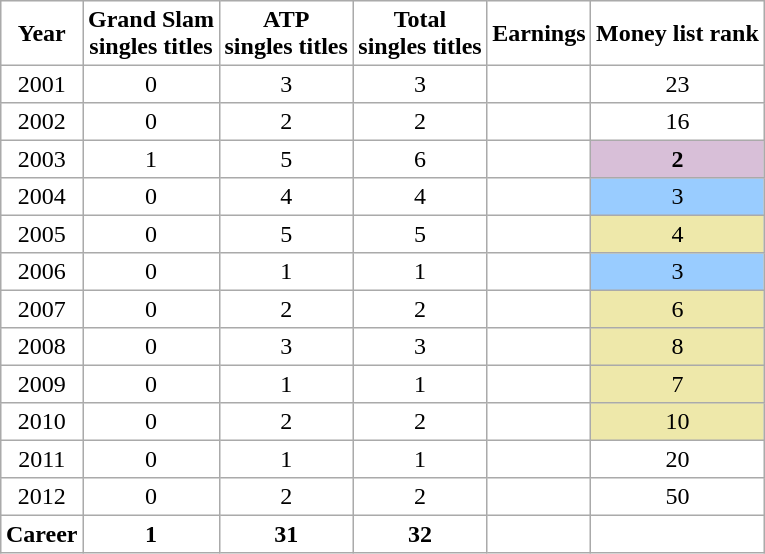<table cellpadding=3 cellspacing=0 border=1 style=font-align:centre;border:#aaa;solid:1;border-collapse:collapse;text-align:center>
<tr>
<th>Year</th>
<th>Grand Slam<br>singles titles</th>
<th>ATP <br>singles titles</th>
<th>Total<br>singles titles</th>
<th>Earnings</th>
<th>Money list rank</th>
</tr>
<tr>
<td>2001</td>
<td>0</td>
<td>3</td>
<td>3</td>
<td align=right></td>
<td>23</td>
</tr>
<tr>
<td>2002</td>
<td>0</td>
<td>2</td>
<td>2</td>
<td align=right></td>
<td>16</td>
</tr>
<tr>
<td>2003</td>
<td>1</td>
<td>5</td>
<td>6</td>
<td align=right></td>
<td bgcolor=#D8BFD8><strong>2</strong></td>
</tr>
<tr>
<td>2004</td>
<td>0</td>
<td>4</td>
<td>4</td>
<td align=right></td>
<td bgcolor=99ccff>3</td>
</tr>
<tr>
<td>2005</td>
<td>0</td>
<td>5</td>
<td>5</td>
<td align=right></td>
<td bgcolor=#EEE8AA>4</td>
</tr>
<tr>
<td>2006</td>
<td>0</td>
<td>1</td>
<td>1</td>
<td align=right></td>
<td bgcolor=99ccff>3</td>
</tr>
<tr>
<td>2007</td>
<td>0</td>
<td>2</td>
<td>2</td>
<td align=right></td>
<td bgcolor=#EEE8AA>6</td>
</tr>
<tr>
<td>2008</td>
<td>0</td>
<td>3</td>
<td>3</td>
<td align=right></td>
<td bgcolor=#EEE8AA>8</td>
</tr>
<tr>
<td>2009</td>
<td>0</td>
<td>1</td>
<td>1</td>
<td align=right></td>
<td bgcolor=#EEE8AA>7</td>
</tr>
<tr>
<td>2010</td>
<td>0</td>
<td>2</td>
<td>2</td>
<td align=right></td>
<td bgcolor=#EEE8AA>10</td>
</tr>
<tr>
<td>2011</td>
<td>0</td>
<td>1</td>
<td>1</td>
<td align=right></td>
<td>20</td>
</tr>
<tr>
<td>2012</td>
<td>0</td>
<td>2</td>
<td>2</td>
<td align=right></td>
<td>50</td>
</tr>
<tr>
<th>Career</th>
<th>1</th>
<th>31</th>
<th>32</th>
<th align=right></th>
<th></th>
</tr>
</table>
